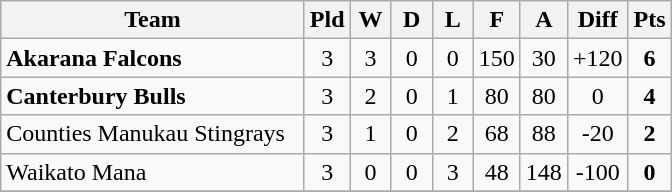<table class="wikitable" style="text-align:center;">
<tr>
<th width=195>Team</th>
<th width=20 abbr="Played">Pld</th>
<th width=20 abbr="Won">W</th>
<th width=20 abbr="Drawn">D</th>
<th width=20 abbr="Lost">L</th>
<th width=20 abbr="For">F</th>
<th width=20 abbr="Against">A</th>
<th width=20 abbr="Difference">Diff</th>
<th width=20 abbr="Points">Pts</th>
</tr>
<tr>
<td style="text-align:left;"><strong>Akarana Falcons</strong></td>
<td>3</td>
<td>3</td>
<td>0</td>
<td>0</td>
<td>150</td>
<td>30</td>
<td>+120</td>
<td><strong>6</strong></td>
</tr>
<tr>
<td style="text-align:left;"><strong>Canterbury Bulls</strong></td>
<td>3</td>
<td>2</td>
<td>0</td>
<td>1</td>
<td>80</td>
<td>80</td>
<td>0</td>
<td><strong>4</strong></td>
</tr>
<tr>
<td style="text-align:left;">Counties Manukau Stingrays</td>
<td>3</td>
<td>1</td>
<td>0</td>
<td>2</td>
<td>68</td>
<td>88</td>
<td>-20</td>
<td><strong>2</strong></td>
</tr>
<tr>
<td style="text-align:left;">Waikato Mana</td>
<td>3</td>
<td>0</td>
<td>0</td>
<td>3</td>
<td>48</td>
<td>148</td>
<td>-100</td>
<td><strong>0</strong></td>
</tr>
<tr>
</tr>
</table>
